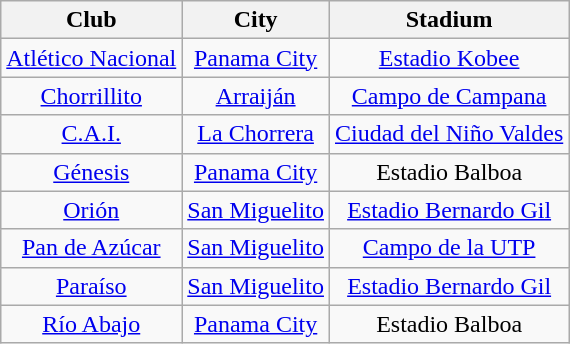<table class="wikitable" style="text-align: center;">
<tr>
<th>Club</th>
<th>City</th>
<th>Stadium</th>
</tr>
<tr>
<td><a href='#'>Atlético Nacional</a></td>
<td><a href='#'>Panama City</a></td>
<td><a href='#'>Estadio Kobee</a></td>
</tr>
<tr>
<td><a href='#'>Chorrillito</a></td>
<td><a href='#'>Arraiján</a></td>
<td><a href='#'>Campo de Campana</a></td>
</tr>
<tr>
<td><a href='#'>C.A.I.</a></td>
<td><a href='#'>La Chorrera</a></td>
<td><a href='#'>Ciudad del Niño Valdes</a></td>
</tr>
<tr>
<td><a href='#'>Génesis</a></td>
<td><a href='#'>Panama City</a></td>
<td>Estadio Balboa</td>
</tr>
<tr>
<td><a href='#'>Orión</a></td>
<td><a href='#'>San Miguelito</a></td>
<td><a href='#'>Estadio Bernardo Gil</a></td>
</tr>
<tr>
<td><a href='#'>Pan de Azúcar</a></td>
<td><a href='#'>San Miguelito</a></td>
<td><a href='#'>Campo de la UTP</a></td>
</tr>
<tr>
<td><a href='#'>Paraíso</a></td>
<td><a href='#'>San Miguelito</a></td>
<td><a href='#'>Estadio Bernardo Gil</a></td>
</tr>
<tr>
<td><a href='#'>Río Abajo</a></td>
<td><a href='#'>Panama City</a></td>
<td>Estadio Balboa</td>
</tr>
</table>
